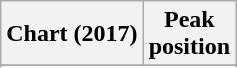<table class="wikitable sortable plainrowheaders" style="text-align:center">
<tr>
<th scope="col">Chart (2017)</th>
<th scope="col">Peak<br> position</th>
</tr>
<tr>
</tr>
<tr>
</tr>
</table>
